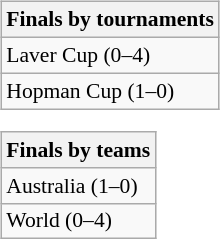<table>
<tr valign=top>
<td><br><table class="wikitable" style=font-size:90%>
<tr>
<th>Finals by tournaments</th>
</tr>
<tr>
<td>Laver Cup (0–4)</td>
</tr>
<tr>
<td>Hopman Cup (1–0)</td>
</tr>
</table>
<table class="wikitable" style=font-size:90%>
<tr>
<th>Finals by teams</th>
</tr>
<tr>
<td>Australia (1–0)</td>
</tr>
<tr>
<td>World (0–4)</td>
</tr>
</table>
</td>
</tr>
</table>
